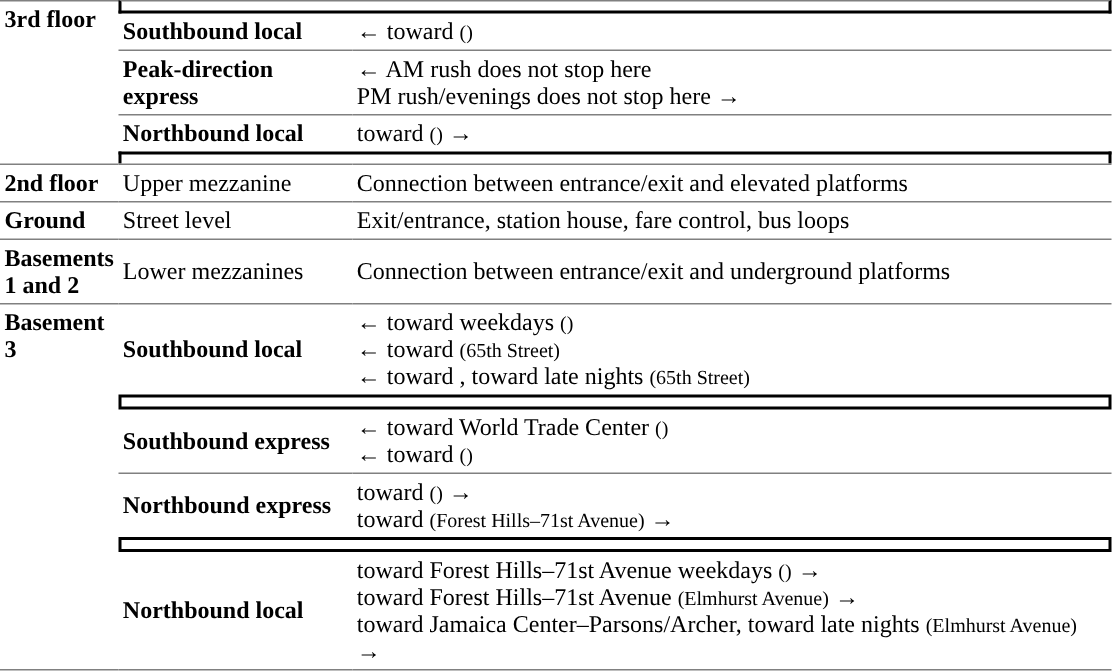<table table border=0 cellspacing=0 cellpadding=3>
<tr>
<td style="border-top:solid 1px gray;vertical-align:top;" rowspan=5><strong>3rd floor</strong></td>
<td style="border-top:solid 1px gray;border-right:solid 2px black;border-left:solid 2px black;border-bottom:solid 2px black;text-align:center;" colspan=2></td>
</tr>
<tr>
<td style="border-bottom:solid 1px gray;color:#"><strong>Southbound local</strong></td>
<td style="border-bottom:solid 1px gray;">←  toward  <small>()</small></td>
</tr>
<tr>
<td style="border-bottom:solid 1px gray;color:#"><strong>Peak-direction express</strong></td>
<td style="border-bottom:solid 1px gray;">←  AM rush does not stop here<br>  PM rush/evenings does not stop here →</td>
</tr>
<tr>
<td style="color:#"><strong>Northbound local</strong></td>
<td>  toward  <small>()</small> →</td>
</tr>
<tr>
<td style="border-right:solid 2px black;border-left:solid 2px black;border-top:solid 2px black;text-align:center;" colspan=2></td>
</tr>
<tr>
<td style="border-top:solid 1px gray;"><strong>2nd floor</strong></td>
<td style="border-top:solid 1px gray;">Upper mezzanine</td>
<td style="border-top:solid 1px gray;">Connection between entrance/exit and elevated platforms</td>
</tr>
<tr>
<td style="border-top:solid 1px gray;" width=50><strong>Ground</strong></td>
<td style="border-top:solid 1px gray;" width=150>Street level</td>
<td style="border-top:solid 1px gray;" width=500>Exit/entrance, station house, fare control, bus loops<br></td>
</tr>
<tr>
<td style="border-top:solid 1px gray;"><strong>Basements 1 and 2</strong></td>
<td style="border-top:solid 1px gray;">Lower mezzanines</td>
<td style="border-top:solid 1px gray;">Connection between entrance/exit and underground platforms</td>
</tr>
<tr>
<td style="border-bottom:solid 1px gray;border-top:solid 1px gray;vertical-align:top;" rowspan=6><strong>Basement 3</strong></td>
<td style="border-top:solid 1px gray;color:#"><strong>Southbound local</strong></td>
<td style="border-top:solid 1px gray;">←  toward  weekdays <small>()</small><br>←  toward  <small>(65th Street)</small><br>←  toward ,  toward  late nights <small>(65th Street)</small></td>
</tr>
<tr>
<td style="border-top:solid 2px black;border-right:solid 2px black;border-left:solid 2px black;border-bottom:solid 2px black;text-align:center;" colspan=2></td>
</tr>
<tr>
<td style="border-bottom:solid 1px gray;color:#"><strong>Southbound express</strong></td>
<td style="border-bottom:solid 1px gray;">←  toward World Trade Center <small>()</small><br>←  toward  <small>()</small></td>
</tr>
<tr>
<td style="color:#"><strong>Northbound express</strong></td>
<td>  toward  <small>()</small> →<br>  toward  <small>(Forest Hills–71st Avenue)</small> →</td>
</tr>
<tr>
<td style="border-top:solid 2px black;border-right:solid 2px black;border-left:solid 2px black;border-bottom:solid 2px black;text-align:center;" colspan=2></td>
</tr>
<tr>
<td style="border-bottom:solid 1px gray;color:#"><strong>Northbound local</strong></td>
<td style="border-bottom:solid 1px gray;">  toward Forest Hills–71st Avenue weekdays <small>()</small> →<br>  toward Forest Hills–71st Avenue <small>(Elmhurst Avenue)</small> →<br>  toward Jamaica Center–Parsons/Archer,  toward  late nights <small>(Elmhurst Avenue)</small> →</td>
</tr>
</table>
